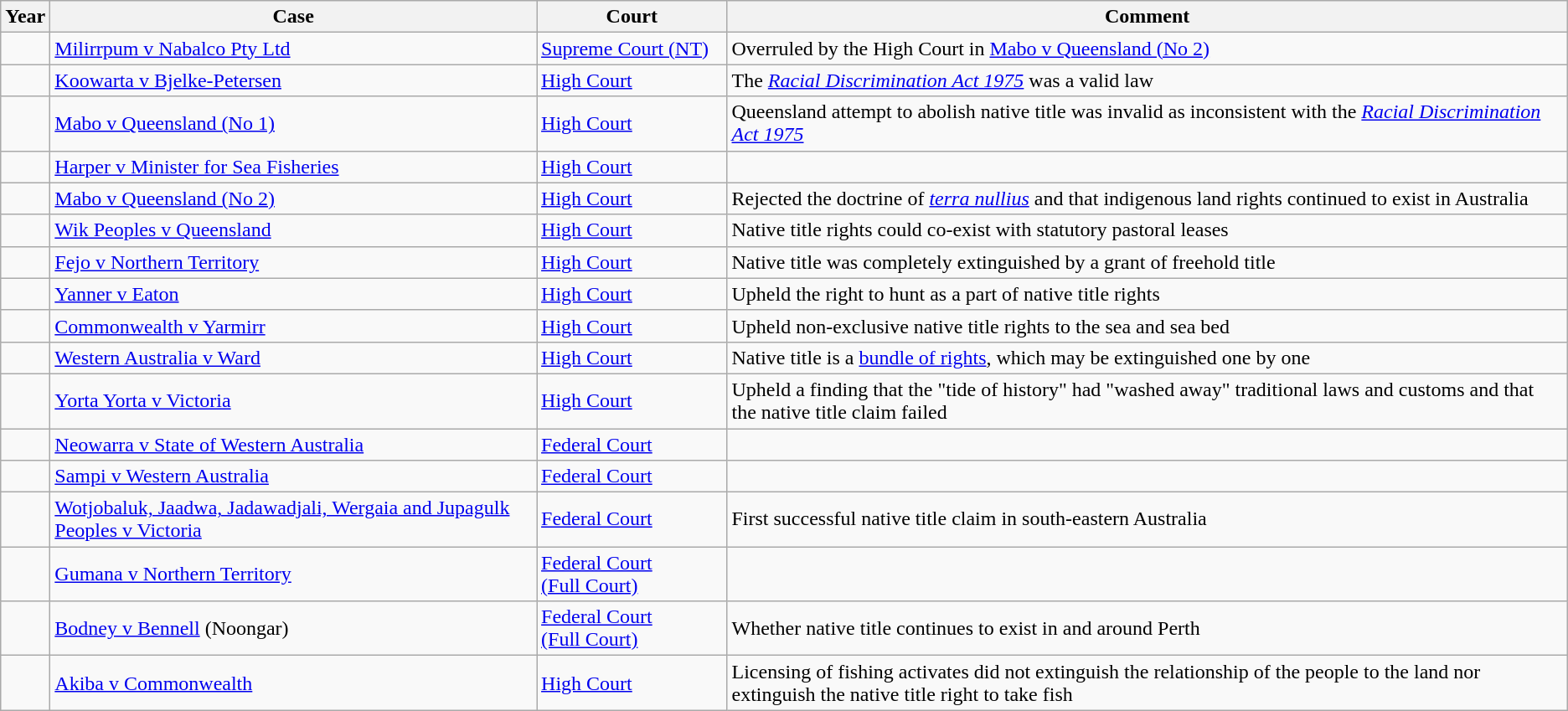<table class="wikitable sortable">
<tr>
<th>Year </th>
<th>Case</th>
<th>Court</th>
<th class=unsortable>Comment</th>
</tr>
<tr>
<td></td>
<td><a href='#'>Milirrpum v Nabalco Pty Ltd</a></td>
<td><a href='#'>Supreme Court (NT)</a></td>
<td>Overruled by the High Court in <a href='#'>Mabo v Queensland (No 2)</a></td>
</tr>
<tr>
<td></td>
<td><a href='#'>Koowarta v Bjelke-Petersen</a></td>
<td><a href='#'>High Court</a></td>
<td>The <em><a href='#'>Racial Discrimination Act 1975</a></em> was a valid law</td>
</tr>
<tr>
<td></td>
<td><a href='#'>Mabo v Queensland (No 1)</a></td>
<td><a href='#'>High Court</a></td>
<td>Queensland attempt to abolish native title was invalid as inconsistent with the <em><a href='#'>Racial Discrimination Act 1975</a></em></td>
</tr>
<tr>
<td></td>
<td><a href='#'>Harper v Minister for Sea Fisheries</a> </td>
<td><a href='#'>High Court</a></td>
<td></td>
</tr>
<tr>
<td></td>
<td><a href='#'>Mabo v Queensland (No 2)</a></td>
<td><a href='#'>High Court</a></td>
<td>Rejected the doctrine of <em><a href='#'>terra nullius</a></em> and that indigenous land rights continued to exist in Australia</td>
</tr>
<tr>
<td></td>
<td><a href='#'>Wik Peoples v Queensland</a></td>
<td><a href='#'>High Court</a></td>
<td>Native title rights could co-exist with statutory pastoral leases</td>
</tr>
<tr>
<td></td>
<td><a href='#'>Fejo v Northern Territory</a> </td>
<td><a href='#'>High Court</a></td>
<td>Native title was completely extinguished by a grant of freehold title</td>
</tr>
<tr>
<td></td>
<td><a href='#'>Yanner v Eaton</a> </td>
<td><a href='#'>High Court</a></td>
<td>Upheld the right to hunt as a part of native title rights</td>
</tr>
<tr>
<td></td>
<td><a href='#'>Commonwealth v Yarmirr</a></td>
<td><a href='#'>High Court</a></td>
<td>Upheld non-exclusive native title rights to the sea and sea bed</td>
</tr>
<tr>
<td></td>
<td><a href='#'>Western Australia v Ward</a></td>
<td><a href='#'>High Court</a></td>
<td>Native title is a <a href='#'>bundle of rights</a>, which may be extinguished one by one</td>
</tr>
<tr>
<td></td>
<td><a href='#'>Yorta Yorta v Victoria</a></td>
<td><a href='#'>High Court</a></td>
<td>Upheld a finding that the "tide of history" had "washed away" traditional laws and customs and that the native title claim failed</td>
</tr>
<tr>
<td></td>
<td><a href='#'>Neowarra v State of Western Australia</a> </td>
<td><a href='#'>Federal Court</a></td>
<td></td>
</tr>
<tr>
<td></td>
<td><a href='#'>Sampi v Western Australia</a> </td>
<td><a href='#'>Federal Court</a></td>
<td></td>
</tr>
<tr>
<td></td>
<td><a href='#'>Wotjobaluk, Jaadwa, Jadawadjali, Wergaia and Jupagulk Peoples v Victoria</a></td>
<td><a href='#'>Federal Court</a></td>
<td>First successful native title claim in south-eastern Australia</td>
</tr>
<tr>
<td></td>
<td><a href='#'>Gumana v Northern Territory</a> </td>
<td><a href='#'>Federal Court (Full Court)</a></td>
<td></td>
</tr>
<tr>
<td></td>
<td><a href='#'>Bodney v Bennell</a> (Noongar)</td>
<td><a href='#'>Federal Court (Full Court)</a></td>
<td>Whether native title continues to exist in and around Perth</td>
</tr>
<tr>
<td></td>
<td><a href='#'>Akiba v Commonwealth</a></td>
<td><a href='#'>High Court</a></td>
<td>Licensing of fishing activates did not extinguish the relationship of the people to the land nor extinguish the native title right to take fish</td>
</tr>
</table>
